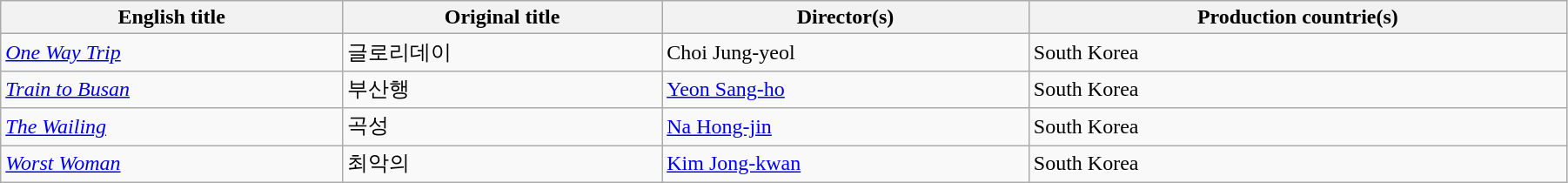<table class="wikitable" style="width:95%; margin-bottom:2px">
<tr>
<th>English title</th>
<th>Original title</th>
<th>Director(s)</th>
<th>Production countrie(s)</th>
</tr>
<tr>
<td><em><a href='#'>One Way Trip</a></em></td>
<td>글로리데이</td>
<td>Choi Jung-yeol</td>
<td>South Korea</td>
</tr>
<tr>
<td><em><a href='#'>Train to Busan</a></em></td>
<td>부산행</td>
<td><a href='#'>Yeon Sang-ho</a></td>
<td>South Korea</td>
</tr>
<tr>
<td><em><a href='#'>The Wailing</a></em></td>
<td>곡성</td>
<td><a href='#'>Na Hong-jin</a></td>
<td>South Korea</td>
</tr>
<tr>
<td><em><a href='#'>Worst Woman</a></em></td>
<td>최악의</td>
<td><a href='#'>Kim Jong-kwan</a></td>
<td>South Korea</td>
</tr>
</table>
